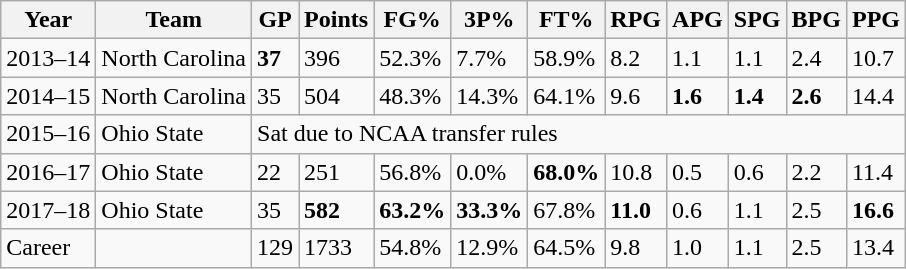<table class="wikitable">
<tr>
<th>Year</th>
<th>Team</th>
<th>GP</th>
<th>Points</th>
<th>FG%</th>
<th>3P%</th>
<th>FT%</th>
<th>RPG</th>
<th>APG</th>
<th>SPG</th>
<th>BPG</th>
<th>PPG</th>
</tr>
<tr>
<td>2013–14</td>
<td>North Carolina</td>
<td><strong>37</strong></td>
<td>396</td>
<td>52.3%</td>
<td>7.7%</td>
<td>58.9%</td>
<td>8.2</td>
<td>1.1</td>
<td>1.1</td>
<td>2.4</td>
<td>10.7</td>
</tr>
<tr>
<td>2014–15</td>
<td>North Carolina</td>
<td>35</td>
<td>504</td>
<td>48.3%</td>
<td>14.3%</td>
<td>64.1%</td>
<td>9.6</td>
<td><strong>1.6</strong></td>
<td><strong>1.4</strong></td>
<td><strong>2.6</strong></td>
<td>14.4</td>
</tr>
<tr>
<td>2015–16</td>
<td>Ohio State</td>
<td colspan="10">Sat due to NCAA transfer rules</td>
</tr>
<tr>
<td>2016–17</td>
<td>Ohio State</td>
<td>22</td>
<td>251</td>
<td>56.8%</td>
<td>0.0%</td>
<td><strong>68.0%</strong></td>
<td>10.8</td>
<td>0.5</td>
<td>0.6</td>
<td>2.2</td>
<td>11.4</td>
</tr>
<tr>
<td>2017–18</td>
<td>Ohio State</td>
<td>35</td>
<td><strong>582</strong></td>
<td><strong>63.2%</strong></td>
<td><strong>33.3%</strong></td>
<td>67.8%</td>
<td><strong>11.0</strong></td>
<td>0.6</td>
<td>1.1</td>
<td>2.5</td>
<td><strong>16.6</strong></td>
</tr>
<tr>
<td>Career</td>
<td></td>
<td>129</td>
<td>1733</td>
<td>54.8%</td>
<td>12.9%</td>
<td>64.5%</td>
<td>9.8</td>
<td>1.0</td>
<td>1.1</td>
<td>2.5</td>
<td>13.4</td>
</tr>
</table>
